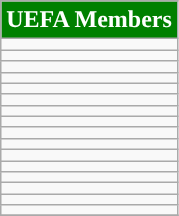<table class="wikitable">
<tr>
<th style="background-color:#008000; color:white; ">UEFA Members</th>
</tr>
<tr>
<td></td>
</tr>
<tr>
<td></td>
</tr>
<tr>
<td></td>
</tr>
<tr>
<td></td>
</tr>
<tr>
<td></td>
</tr>
<tr>
<td></td>
</tr>
<tr>
<td></td>
</tr>
<tr>
<td></td>
</tr>
<tr>
<td></td>
</tr>
<tr>
<td></td>
</tr>
<tr>
<td></td>
</tr>
<tr>
<td></td>
</tr>
<tr>
<td></td>
</tr>
<tr>
<td></td>
</tr>
<tr>
<td></td>
</tr>
<tr>
<td></td>
</tr>
<tr>
</tr>
</table>
